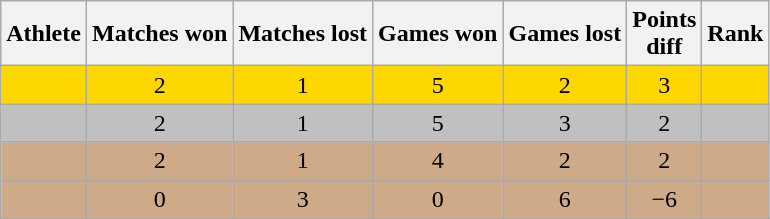<table class="wikitable">
<tr>
<th>Athlete</th>
<th>Matches won</th>
<th>Matches lost</th>
<th>Games won</th>
<th>Games lost</th>
<th>Points<br>diff</th>
<th>Rank</th>
</tr>
<tr bgcolor=gold>
<td></td>
<td align="center">2</td>
<td align="center">1</td>
<td align="center">5</td>
<td align="center">2</td>
<td align="center">3</td>
<td align="center"></td>
</tr>
<tr bgcolor=silver>
<td></td>
<td align="center">2</td>
<td align="center">1</td>
<td align="center">5</td>
<td align="center">3</td>
<td align="center">2</td>
<td align="center"></td>
</tr>
<tr bgcolor=#CFAA88>
<td></td>
<td align="center">2</td>
<td align="center">1</td>
<td align="center">4</td>
<td align="center">2</td>
<td align="center">2</td>
<td align="center"></td>
</tr>
<tr bgcolor=#CFAA88>
<td></td>
<td align="center">0</td>
<td align="center">3</td>
<td align="center">0</td>
<td align="center">6</td>
<td align="center">−6</td>
<td align="center"></td>
</tr>
<tr>
</tr>
</table>
